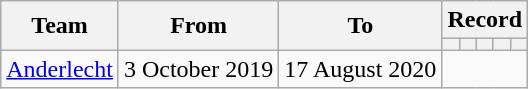<table class=wikitable style=text-align:center>
<tr>
<th rowspan=2>Team</th>
<th rowspan=2>From</th>
<th rowspan=2>To</th>
<th colspan=5>Record</th>
</tr>
<tr>
<th></th>
<th></th>
<th></th>
<th></th>
<th></th>
</tr>
<tr>
<td align=left><a href='#'>Anderlecht</a></td>
<td align=left>3 October 2019</td>
<td align=left>17 August 2020<br></td>
</tr>
</table>
